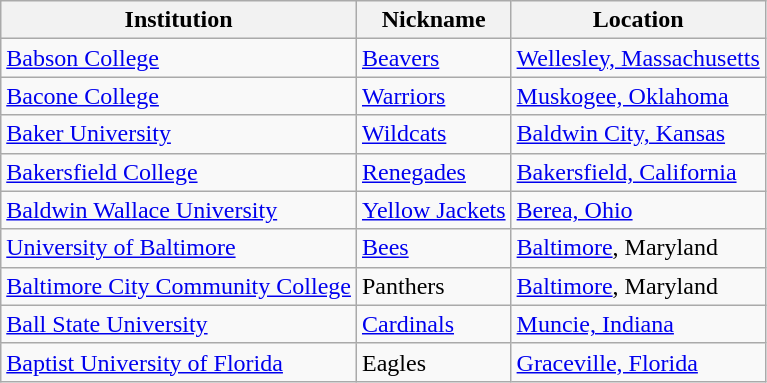<table class="wikitable">
<tr>
<th>Institution</th>
<th>Nickname</th>
<th>Location</th>
</tr>
<tr>
<td><a href='#'>Babson College</a></td>
<td><a href='#'>Beavers</a></td>
<td><a href='#'>Wellesley, Massachusetts</a></td>
</tr>
<tr>
<td><a href='#'>Bacone College</a></td>
<td><a href='#'>Warriors</a></td>
<td><a href='#'>Muskogee, Oklahoma</a></td>
</tr>
<tr>
<td><a href='#'>Baker University</a></td>
<td><a href='#'>Wildcats</a></td>
<td><a href='#'>Baldwin City, Kansas</a></td>
</tr>
<tr>
<td><a href='#'>Bakersfield College</a></td>
<td><a href='#'>Renegades</a></td>
<td><a href='#'>Bakersfield, California</a></td>
</tr>
<tr>
<td><a href='#'>Baldwin Wallace University</a></td>
<td><a href='#'>Yellow Jackets</a></td>
<td><a href='#'>Berea, Ohio</a></td>
</tr>
<tr>
<td><a href='#'>University of Baltimore</a></td>
<td><a href='#'>Bees</a></td>
<td><a href='#'>Baltimore</a>, Maryland</td>
</tr>
<tr>
<td><a href='#'>Baltimore City Community College</a></td>
<td>Panthers</td>
<td><a href='#'>Baltimore</a>, Maryland</td>
</tr>
<tr>
<td><a href='#'>Ball State University</a></td>
<td><a href='#'>Cardinals</a></td>
<td><a href='#'>Muncie, Indiana</a></td>
</tr>
<tr>
<td><a href='#'>Baptist University of Florida</a></td>
<td>Eagles</td>
<td><a href='#'>Graceville, Florida</a></td>
</tr>
</table>
